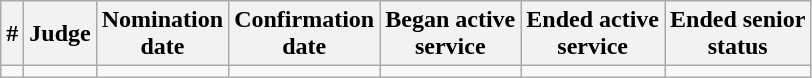<table class="sortable wikitable">
<tr bgcolor="#ececec">
<th>#</th>
<th>Judge</th>
<th>Nomination<br>date</th>
<th>Confirmation<br>date</th>
<th>Began active<br>service</th>
<th>Ended active<br>service</th>
<th>Ended senior<br>status</th>
</tr>
<tr>
<td></td>
<td></td>
<td></td>
<td></td>
<td></td>
<td></td>
<td></td>
</tr>
</table>
